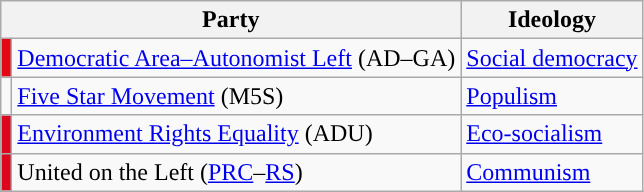<table class=wikitable style=text-align:left>
<tr>
<th colspan=2>Party</th>
<th>Ideology</th>
</tr>
<tr>
<td style="background-color:#e30613"></td>
<td><a href='#'>Democratic Area–Autonomist Left</a> (AD–GA)</td>
<td><a href='#'>Social democracy</a></td>
</tr>
<tr>
<td style="background-color:"></td>
<td><a href='#'>Five Star Movement</a> (M5S)</td>
<td><a href='#'>Populism</a></td>
</tr>
<tr>
<td style="background-color:#dd061f"></td>
<td><a href='#'>Environment Rights Equality</a> (ADU)</td>
<td><a href='#'>Eco-socialism</a></td>
</tr>
<tr>
<td style="background-color:#dd061f"></td>
<td>United on the Left (<a href='#'>PRC</a>–<a href='#'>RS</a>)</td>
<td><a href='#'>Communism</a></td>
</tr>
</table>
